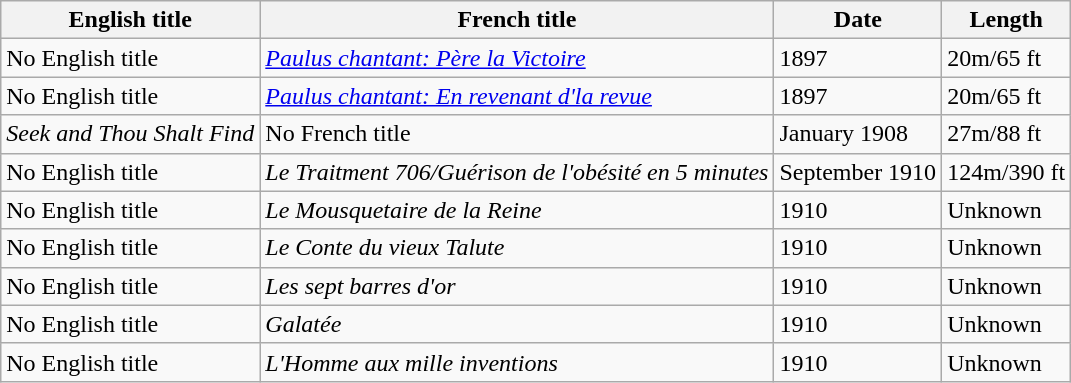<table class="wikitable">
<tr>
<th>English title</th>
<th>French title</th>
<th>Date</th>
<th>Length</th>
</tr>
<tr>
<td>No English title</td>
<td><em><a href='#'>Paulus chantant: Père la Victoire</a></em></td>
<td>1897</td>
<td>20m/65 ft</td>
</tr>
<tr>
<td>No English title</td>
<td><em><a href='#'>Paulus chantant: En revenant d'la revue</a></em></td>
<td>1897</td>
<td>20m/65 ft</td>
</tr>
<tr>
<td><em>Seek and Thou Shalt Find</em></td>
<td>No French title</td>
<td>January 1908</td>
<td>27m/88 ft</td>
</tr>
<tr>
<td>No English title</td>
<td><em>Le Traitment 706/Guérison de l'obésité en 5 minutes</em></td>
<td>September 1910</td>
<td>124m/390 ft</td>
</tr>
<tr>
<td>No English title</td>
<td><em>Le Mousquetaire de la Reine</em></td>
<td>1910</td>
<td>Unknown</td>
</tr>
<tr>
<td>No English title</td>
<td><em>Le Conte du vieux Talute</em></td>
<td>1910</td>
<td>Unknown</td>
</tr>
<tr>
<td>No English title</td>
<td><em>Les sept barres d'or</em></td>
<td>1910</td>
<td>Unknown</td>
</tr>
<tr>
<td>No English title</td>
<td><em>Galatée</em></td>
<td>1910</td>
<td>Unknown</td>
</tr>
<tr>
<td>No English title</td>
<td><em>L'Homme aux mille inventions</em></td>
<td>1910</td>
<td>Unknown</td>
</tr>
</table>
